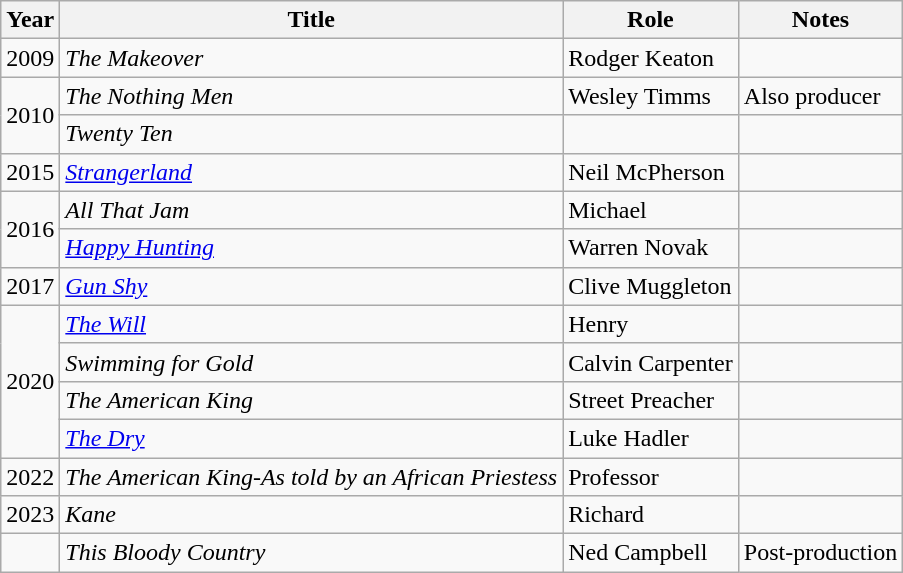<table class="wikitable">
<tr>
<th>Year</th>
<th>Title</th>
<th>Role</th>
<th>Notes</th>
</tr>
<tr>
<td>2009</td>
<td><em>The Makeover</em></td>
<td>Rodger Keaton</td>
<td></td>
</tr>
<tr>
<td rowspan="2">2010</td>
<td><em>The Nothing Men</em></td>
<td>Wesley Timms</td>
<td>Also producer</td>
</tr>
<tr>
<td><em>Twenty Ten</em></td>
<td></td>
<td></td>
</tr>
<tr>
<td>2015</td>
<td><em><a href='#'>Strangerland</a></em></td>
<td>Neil McPherson</td>
<td></td>
</tr>
<tr>
<td rowspan="2">2016</td>
<td><em>All That Jam</em></td>
<td>Michael</td>
<td></td>
</tr>
<tr>
<td><em><a href='#'>Happy Hunting</a></em></td>
<td>Warren Novak</td>
<td></td>
</tr>
<tr>
<td>2017</td>
<td><em><a href='#'>Gun Shy</a></em></td>
<td>Clive Muggleton</td>
<td></td>
</tr>
<tr>
<td rowspan="4">2020</td>
<td><em><a href='#'>The Will</a></em></td>
<td>Henry</td>
<td></td>
</tr>
<tr>
<td><em>Swimming for Gold</em></td>
<td>Calvin Carpenter</td>
<td></td>
</tr>
<tr>
<td><em>The American King</em></td>
<td>Street Preacher</td>
<td></td>
</tr>
<tr>
<td><em><a href='#'>The Dry</a></em></td>
<td>Luke Hadler</td>
<td></td>
</tr>
<tr>
<td>2022</td>
<td><em>The American King-As told by an African Priestess</em></td>
<td>Professor</td>
<td></td>
</tr>
<tr>
<td>2023</td>
<td><em>Kane</em></td>
<td>Richard</td>
<td></td>
</tr>
<tr>
<td></td>
<td><em>This Bloody Country</em></td>
<td>Ned Campbell</td>
<td>Post-production</td>
</tr>
</table>
